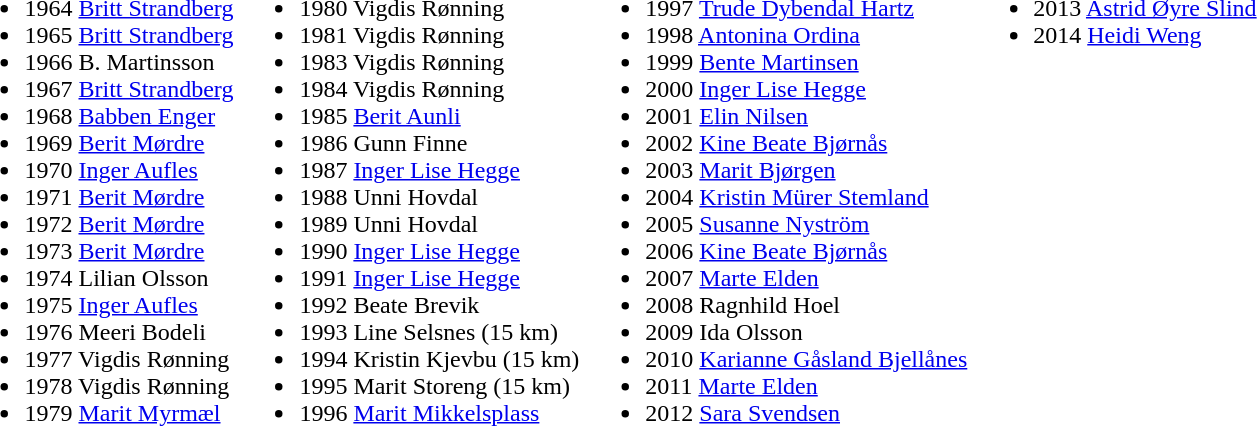<table>
<tr ---- valign="top">
<td><br><ul><li>1964 <a href='#'>Britt Strandberg</a></li><li>1965 <a href='#'>Britt Strandberg</a></li><li>1966 B. Martinsson</li><li>1967 <a href='#'>Britt Strandberg</a></li><li>1968 <a href='#'>Babben Enger</a></li><li>1969 <a href='#'>Berit Mørdre</a></li><li>1970 <a href='#'>Inger Aufles</a></li><li>1971 <a href='#'>Berit Mørdre</a></li><li>1972 <a href='#'>Berit Mørdre</a></li><li>1973 <a href='#'>Berit Mørdre</a></li><li>1974 Lilian Olsson</li><li>1975 <a href='#'>Inger Aufles</a></li><li>1976 Meeri Bodeli</li><li>1977 Vigdis Rønning</li><li>1978 Vigdis Rønning</li><li>1979 <a href='#'>Marit Myrmæl</a></li></ul></td>
<td><br><ul><li>1980 Vigdis Rønning</li><li>1981 Vigdis Rønning</li><li>1983 Vigdis Rønning</li><li>1984 Vigdis Rønning</li><li>1985 <a href='#'>Berit Aunli</a></li><li>1986 Gunn Finne</li><li>1987 <a href='#'>Inger Lise Hegge</a></li><li>1988 Unni Hovdal</li><li>1989 Unni Hovdal</li><li>1990 <a href='#'>Inger Lise Hegge</a></li><li>1991 <a href='#'>Inger Lise Hegge</a></li><li>1992 Beate Brevik</li><li>1993 Line Selsnes (15 km)</li><li>1994 Kristin Kjevbu (15 km)</li><li>1995 Marit Storeng (15 km)</li><li>1996 <a href='#'>Marit Mikkelsplass</a></li></ul></td>
<td><br><ul><li>1997 <a href='#'>Trude Dybendal Hartz</a></li><li>1998 <a href='#'>Antonina Ordina</a></li><li>1999 <a href='#'>Bente Martinsen</a></li><li>2000 <a href='#'>Inger Lise Hegge</a></li><li>2001 <a href='#'>Elin Nilsen</a></li><li>2002 <a href='#'>Kine Beate Bjørnås</a></li><li>2003 <a href='#'>Marit Bjørgen</a></li><li>2004 <a href='#'>Kristin Mürer Stemland</a></li><li>2005 <a href='#'>Susanne Nyström</a></li><li>2006 <a href='#'>Kine Beate Bjørnås</a></li><li>2007 <a href='#'>Marte Elden</a></li><li>2008 Ragnhild Hoel</li><li>2009 Ida Olsson</li><li>2010 <a href='#'>Karianne Gåsland Bjellånes</a></li><li>2011 <a href='#'>Marte Elden</a></li><li>2012 <a href='#'>Sara Svendsen</a></li></ul></td>
<td><br><ul><li>2013 <a href='#'>Astrid Øyre Slind</a></li><li>2014 <a href='#'>Heidi Weng</a></li></ul></td>
</tr>
</table>
